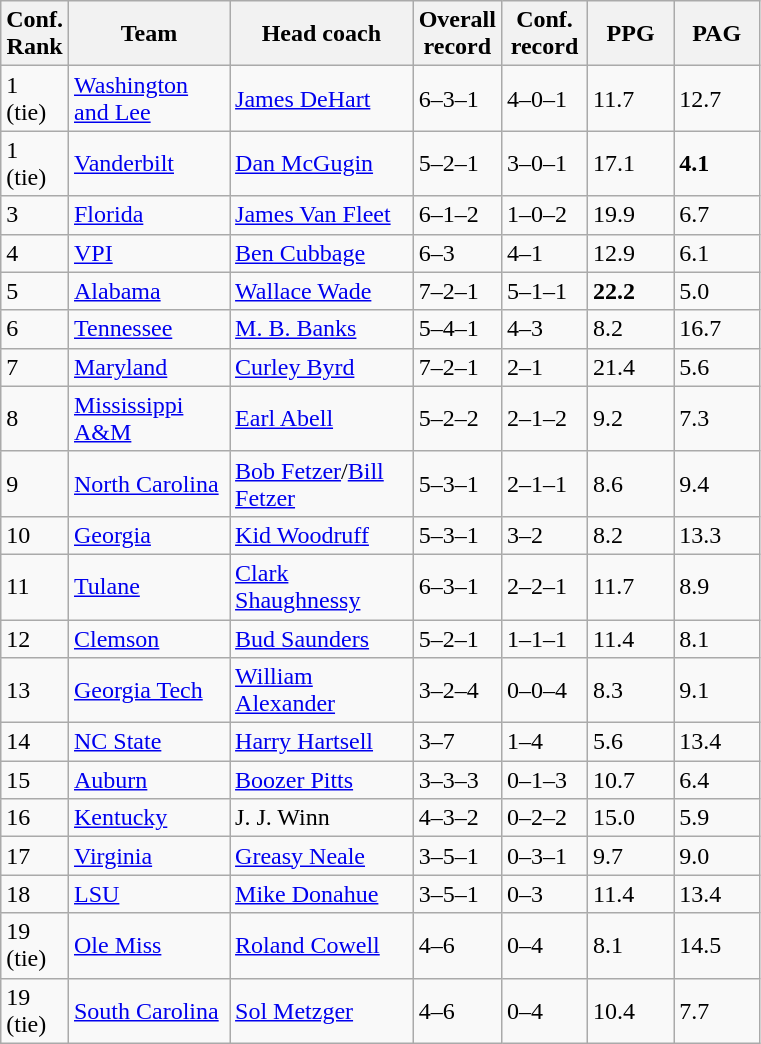<table class="sortable wikitable">
<tr>
<th width="25">Conf. Rank</th>
<th width="100">Team</th>
<th width="115">Head coach</th>
<th width="50">Overall record</th>
<th width="50">Conf. record</th>
<th width="50">PPG</th>
<th width="50">PAG</th>
</tr>
<tr align="left" bgcolor="">
<td>1 (tie)</td>
<td><a href='#'>Washington and Lee</a></td>
<td><a href='#'>James DeHart</a></td>
<td>6–3–1</td>
<td>4–0–1</td>
<td>11.7</td>
<td>12.7</td>
</tr>
<tr align="left" bgcolor="">
<td>1 (tie)</td>
<td><a href='#'>Vanderbilt</a></td>
<td><a href='#'>Dan McGugin</a></td>
<td>5–2–1</td>
<td>3–0–1</td>
<td>17.1</td>
<td><strong>4.1</strong></td>
</tr>
<tr align="left" bgcolor="">
<td>3</td>
<td><a href='#'>Florida</a></td>
<td><a href='#'>James Van Fleet</a></td>
<td>6–1–2</td>
<td>1–0–2</td>
<td>19.9</td>
<td>6.7</td>
</tr>
<tr align="left" bgcolor="">
<td>4</td>
<td><a href='#'>VPI</a></td>
<td><a href='#'>Ben Cubbage</a></td>
<td>6–3</td>
<td>4–1</td>
<td>12.9</td>
<td>6.1</td>
</tr>
<tr align="left" bgcolor="">
<td>5</td>
<td><a href='#'>Alabama</a></td>
<td><a href='#'>Wallace Wade</a></td>
<td>7–2–1</td>
<td>5–1–1</td>
<td><strong>22.2</strong></td>
<td>5.0</td>
</tr>
<tr align="left" bgcolor="">
<td>6</td>
<td><a href='#'>Tennessee</a></td>
<td><a href='#'>M. B. Banks</a></td>
<td>5–4–1</td>
<td>4–3</td>
<td>8.2</td>
<td>16.7</td>
</tr>
<tr align="left" bgcolor="">
<td>7</td>
<td><a href='#'>Maryland</a></td>
<td><a href='#'>Curley Byrd</a></td>
<td>7–2–1</td>
<td>2–1</td>
<td>21.4</td>
<td>5.6</td>
</tr>
<tr align="left" bgcolor="">
<td>8</td>
<td><a href='#'>Mississippi A&M</a></td>
<td><a href='#'>Earl Abell</a></td>
<td>5–2–2</td>
<td>2–1–2</td>
<td>9.2</td>
<td>7.3</td>
</tr>
<tr align="left" bgcolor="">
<td>9</td>
<td><a href='#'>North Carolina</a></td>
<td><a href='#'>Bob Fetzer</a>/<a href='#'>Bill Fetzer</a></td>
<td>5–3–1</td>
<td>2–1–1</td>
<td>8.6</td>
<td>9.4</td>
</tr>
<tr align="left" bgcolor="">
<td>10</td>
<td><a href='#'>Georgia</a></td>
<td><a href='#'>Kid Woodruff</a></td>
<td>5–3–1</td>
<td>3–2</td>
<td>8.2</td>
<td>13.3</td>
</tr>
<tr align="left" bgcolor="">
<td>11</td>
<td><a href='#'>Tulane</a></td>
<td><a href='#'>Clark Shaughnessy</a></td>
<td>6–3–1</td>
<td>2–2–1</td>
<td>11.7</td>
<td>8.9</td>
</tr>
<tr align="left" bgcolor="">
<td>12</td>
<td><a href='#'>Clemson</a></td>
<td><a href='#'>Bud Saunders</a></td>
<td>5–2–1</td>
<td>1–1–1</td>
<td>11.4</td>
<td>8.1</td>
</tr>
<tr align="left" bgcolor="">
<td>13</td>
<td><a href='#'>Georgia Tech</a></td>
<td><a href='#'>William Alexander</a></td>
<td>3–2–4</td>
<td>0–0–4</td>
<td>8.3</td>
<td>9.1</td>
</tr>
<tr align="left" bgcolor="">
<td>14</td>
<td><a href='#'>NC State</a></td>
<td><a href='#'>Harry Hartsell</a></td>
<td>3–7</td>
<td>1–4</td>
<td>5.6</td>
<td>13.4</td>
</tr>
<tr align="left" bgcolor="">
<td>15</td>
<td><a href='#'>Auburn</a></td>
<td><a href='#'>Boozer Pitts</a></td>
<td>3–3–3</td>
<td>0–1–3</td>
<td>10.7</td>
<td>6.4</td>
</tr>
<tr align="left" bgcolor="">
<td>16</td>
<td><a href='#'>Kentucky</a></td>
<td>J. J. Winn</td>
<td>4–3–2</td>
<td>0–2–2</td>
<td>15.0</td>
<td>5.9</td>
</tr>
<tr align="left" bgcolor="">
<td>17</td>
<td><a href='#'>Virginia</a></td>
<td><a href='#'>Greasy Neale</a></td>
<td>3–5–1</td>
<td>0–3–1</td>
<td>9.7</td>
<td>9.0</td>
</tr>
<tr align="left" bgcolor="">
<td>18</td>
<td><a href='#'>LSU</a></td>
<td><a href='#'>Mike Donahue</a></td>
<td>3–5–1</td>
<td>0–3</td>
<td>11.4</td>
<td>13.4</td>
</tr>
<tr align="left" bgcolor="">
<td>19 (tie)</td>
<td><a href='#'>Ole Miss</a></td>
<td><a href='#'>Roland Cowell</a></td>
<td>4–6</td>
<td>0–4</td>
<td>8.1</td>
<td>14.5</td>
</tr>
<tr align="left" bgcolor="">
<td>19 (tie)</td>
<td><a href='#'>South Carolina</a></td>
<td><a href='#'>Sol Metzger</a></td>
<td>4–6</td>
<td>0–4</td>
<td>10.4</td>
<td>7.7</td>
</tr>
</table>
